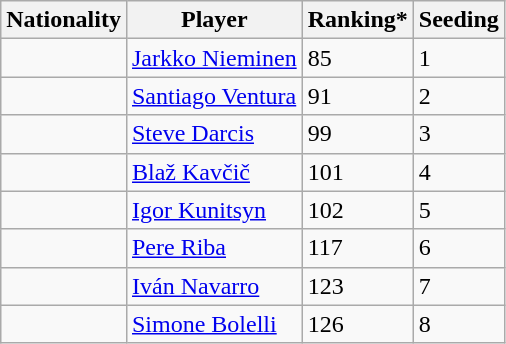<table class="wikitable">
<tr>
<th>Nationality</th>
<th>Player</th>
<th>Ranking*</th>
<th>Seeding</th>
</tr>
<tr>
<td></td>
<td><a href='#'>Jarkko Nieminen</a></td>
<td>85</td>
<td>1</td>
</tr>
<tr>
<td></td>
<td><a href='#'>Santiago Ventura</a></td>
<td>91</td>
<td>2</td>
</tr>
<tr>
<td></td>
<td><a href='#'>Steve Darcis</a></td>
<td>99</td>
<td>3</td>
</tr>
<tr>
<td></td>
<td><a href='#'>Blaž Kavčič</a></td>
<td>101</td>
<td>4</td>
</tr>
<tr>
<td></td>
<td><a href='#'>Igor Kunitsyn</a></td>
<td>102</td>
<td>5</td>
</tr>
<tr>
<td></td>
<td><a href='#'>Pere Riba</a></td>
<td>117</td>
<td>6</td>
</tr>
<tr>
<td></td>
<td><a href='#'>Iván Navarro</a></td>
<td>123</td>
<td>7</td>
</tr>
<tr>
<td></td>
<td><a href='#'>Simone Bolelli</a></td>
<td>126</td>
<td>8</td>
</tr>
</table>
